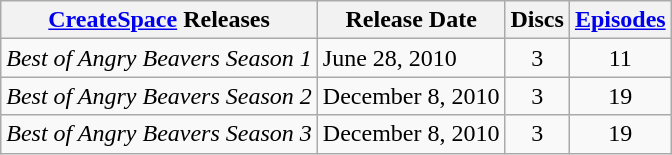<table class="wikitable">
<tr>
<th><a href='#'>CreateSpace</a> Releases</th>
<th style="text-align:center;">Release Date</th>
<th>Discs</th>
<th><a href='#'>Episodes</a></th>
</tr>
<tr>
<td><em>Best of Angry Beavers Season 1</em></td>
<td>June 28, 2010</td>
<td style="text-align:center;">3</td>
<td style="text-align:center;">11</td>
</tr>
<tr>
<td><em>Best of Angry Beavers Season 2</em></td>
<td>December 8, 2010</td>
<td style="text-align:center;">3</td>
<td style="text-align:center;">19</td>
</tr>
<tr>
<td><em>Best of Angry Beavers Season 3</em></td>
<td>December 8, 2010</td>
<td style="text-align:center;">3</td>
<td style="text-align:center;">19</td>
</tr>
</table>
